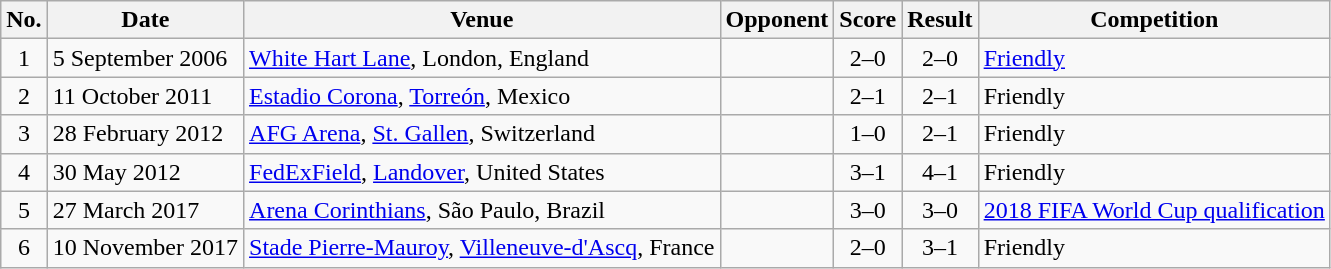<table class="wikitable sortable">
<tr>
<th>No.</th>
<th>Date</th>
<th>Venue</th>
<th>Opponent</th>
<th>Score</th>
<th>Result</th>
<th>Competition</th>
</tr>
<tr>
<td align=center>1</td>
<td>5 September 2006</td>
<td><a href='#'>White Hart Lane</a>, London, England</td>
<td></td>
<td align=center>2–0</td>
<td align=center>2–0</td>
<td><a href='#'>Friendly</a></td>
</tr>
<tr>
<td align=center>2</td>
<td>11 October 2011</td>
<td><a href='#'>Estadio Corona</a>, <a href='#'>Torreón</a>, Mexico</td>
<td></td>
<td align=center>2–1</td>
<td align=center>2–1</td>
<td>Friendly</td>
</tr>
<tr>
<td align=center>3</td>
<td>28 February 2012</td>
<td><a href='#'>AFG Arena</a>, <a href='#'>St. Gallen</a>, Switzerland</td>
<td></td>
<td align=center>1–0</td>
<td align=center>2–1</td>
<td>Friendly</td>
</tr>
<tr>
<td align=center>4</td>
<td>30 May 2012</td>
<td><a href='#'>FedExField</a>, <a href='#'>Landover</a>, United States</td>
<td></td>
<td align=center>3–1</td>
<td align=center>4–1</td>
<td>Friendly</td>
</tr>
<tr>
<td align=center>5</td>
<td>27 March 2017</td>
<td><a href='#'>Arena Corinthians</a>, São Paulo, Brazil</td>
<td></td>
<td align=center>3–0</td>
<td align=center>3–0</td>
<td><a href='#'>2018 FIFA World Cup qualification</a></td>
</tr>
<tr>
<td align=center>6</td>
<td>10 November 2017</td>
<td><a href='#'>Stade Pierre-Mauroy</a>, <a href='#'>Villeneuve-d'Ascq</a>, France</td>
<td></td>
<td align=center>2–0</td>
<td align=center>3–1</td>
<td>Friendly</td>
</tr>
</table>
